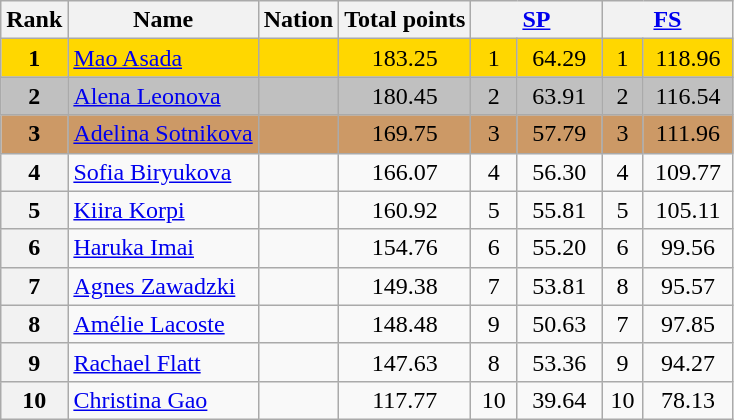<table class="wikitable sortable">
<tr>
<th>Rank</th>
<th>Name</th>
<th>Nation</th>
<th>Total points</th>
<th colspan="2" width="80px"><a href='#'>SP</a></th>
<th colspan="2" width="80px"><a href='#'>FS</a></th>
</tr>
<tr bgcolor="gold">
<td align="center"><strong>1</strong></td>
<td><a href='#'>Mao Asada</a></td>
<td></td>
<td align="center">183.25</td>
<td align="center">1</td>
<td align="center">64.29</td>
<td align="center">1</td>
<td align="center">118.96</td>
</tr>
<tr bgcolor="silver">
<td align="center"><strong>2</strong></td>
<td><a href='#'>Alena Leonova</a></td>
<td></td>
<td align="center">180.45</td>
<td align="center">2</td>
<td align="center">63.91</td>
<td align="center">2</td>
<td align="center">116.54</td>
</tr>
<tr bgcolor="cc9966">
<td align="center"><strong>3</strong></td>
<td><a href='#'>Adelina Sotnikova</a></td>
<td></td>
<td align="center">169.75</td>
<td align="center">3</td>
<td align="center">57.79</td>
<td align="center">3</td>
<td align="center">111.96</td>
</tr>
<tr>
<th>4</th>
<td><a href='#'>Sofia Biryukova</a></td>
<td></td>
<td align="center">166.07</td>
<td align="center">4</td>
<td align="center">56.30</td>
<td align="center">4</td>
<td align="center">109.77</td>
</tr>
<tr>
<th>5</th>
<td><a href='#'>Kiira Korpi</a></td>
<td></td>
<td align="center">160.92</td>
<td align="center">5</td>
<td align="center">55.81</td>
<td align="center">5</td>
<td align="center">105.11</td>
</tr>
<tr>
<th>6</th>
<td><a href='#'>Haruka Imai</a></td>
<td></td>
<td align="center">154.76</td>
<td align="center">6</td>
<td align="center">55.20</td>
<td align="center">6</td>
<td align="center">99.56</td>
</tr>
<tr>
<th>7</th>
<td><a href='#'>Agnes Zawadzki</a></td>
<td></td>
<td align="center">149.38</td>
<td align="center">7</td>
<td align="center">53.81</td>
<td align="center">8</td>
<td align="center">95.57</td>
</tr>
<tr>
<th>8</th>
<td><a href='#'>Amélie Lacoste</a></td>
<td></td>
<td align="center">148.48</td>
<td align="center">9</td>
<td align="center">50.63</td>
<td align="center">7</td>
<td align="center">97.85</td>
</tr>
<tr>
<th>9</th>
<td><a href='#'>Rachael Flatt</a></td>
<td></td>
<td align="center">147.63</td>
<td align="center">8</td>
<td align="center">53.36</td>
<td align="center">9</td>
<td align="center">94.27</td>
</tr>
<tr>
<th>10</th>
<td><a href='#'>Christina Gao</a></td>
<td></td>
<td align="center">117.77</td>
<td align="center">10</td>
<td align="center">39.64</td>
<td align="center">10</td>
<td align="center">78.13</td>
</tr>
</table>
